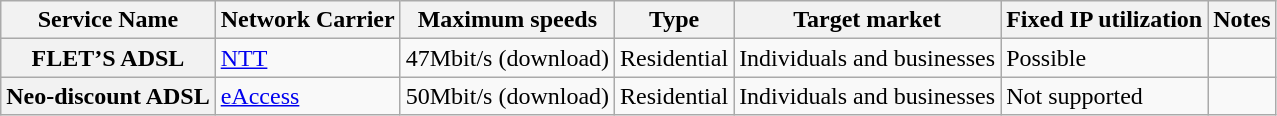<table class="wikitable">
<tr>
<th>Service Name</th>
<th>Network Carrier</th>
<th>Maximum speeds</th>
<th>Type</th>
<th>Target market</th>
<th>Fixed IP utilization</th>
<th>Notes</th>
</tr>
<tr>
<th>FLET’S ADSL</th>
<td><a href='#'>NTT</a></td>
<td>47Mbit/s (download)</td>
<td>Residential</td>
<td>Individuals and businesses</td>
<td>Possible</td>
<td></td>
</tr>
<tr>
<th>Neo-discount ADSL</th>
<td><a href='#'>eAccess</a></td>
<td>50Mbit/s (download)</td>
<td>Residential</td>
<td>Individuals and businesses</td>
<td>Not supported</td>
<td></td>
</tr>
</table>
